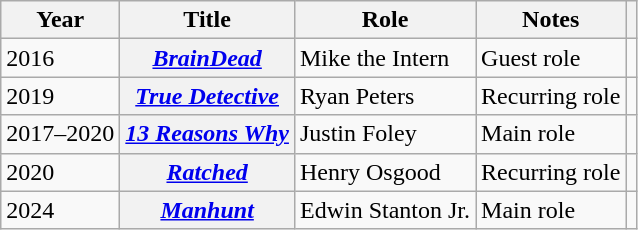<table class="wikitable sortable plainrowheaders">
<tr>
<th scope="col">Year</th>
<th scope="col">Title</th>
<th scope="col" class="unsortable">Role</th>
<th scope="col" class="unsortable">Notes</th>
<th scope="col" class="unsortable"></th>
</tr>
<tr>
<td>2016</td>
<th scope="row"><em><a href='#'>BrainDead</a></em></th>
<td>Mike the Intern</td>
<td>Guest role</td>
<td></td>
</tr>
<tr>
<td>2019</td>
<th scope="row"><em><a href='#'>True Detective</a></em></th>
<td>Ryan Peters</td>
<td>Recurring role</td>
<td style="text-align:center;"></td>
</tr>
<tr>
<td>2017–2020</td>
<th scope="row" data-sort-value="Thirteen Reasons Why"><em><a href='#'>13 Reasons Why</a></em></th>
<td>Justin Foley</td>
<td>Main role</td>
<td></td>
</tr>
<tr>
<td>2020</td>
<th scope="row"><em><a href='#'>Ratched</a></em></th>
<td>Henry Osgood</td>
<td>Recurring role</td>
<td></td>
</tr>
<tr>
<td>2024</td>
<th scope="row"><em><a href='#'>Manhunt</a></em></th>
<td>Edwin Stanton Jr.</td>
<td>Main role</td>
<td></td>
</tr>
</table>
